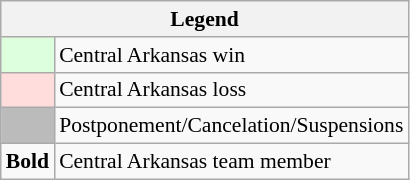<table class="wikitable" style="font-size:90%">
<tr>
<th colspan="2">Legend</th>
</tr>
<tr>
<td bgcolor="#ddffdd"> </td>
<td>Central Arkansas win</td>
</tr>
<tr>
<td bgcolor="#ffdddd"> </td>
<td>Central Arkansas loss</td>
</tr>
<tr>
<td bgcolor="#bbbbbb"> </td>
<td>Postponement/Cancelation/Suspensions</td>
</tr>
<tr>
<td><strong>Bold</strong></td>
<td>Central Arkansas team member</td>
</tr>
</table>
